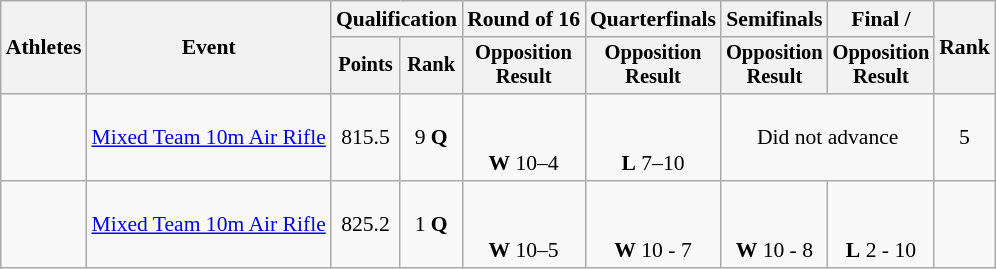<table class="wikitable" style="font-size:90%;">
<tr>
<th rowspan=2>Athletes</th>
<th rowspan=2>Event</th>
<th colspan=2>Qualification</th>
<th>Round of 16</th>
<th>Quarterfinals</th>
<th>Semifinals</th>
<th>Final / </th>
<th rowspan=2>Rank</th>
</tr>
<tr style="font-size:95%">
<th>Points</th>
<th>Rank</th>
<th>Opposition<br>Result</th>
<th>Opposition<br>Result</th>
<th>Opposition<br>Result</th>
<th>Opposition<br>Result</th>
</tr>
<tr align=center>
<td align=left><br></td>
<td align=left><a href='#'>Mixed Team 10m Air Rifle</a></td>
<td>815.5</td>
<td>9 <strong>Q</strong></td>
<td><br><br><strong>W</strong> 10–4</td>
<td><br><br><strong>L</strong> 7–10</td>
<td colspan=2>Did not advance</td>
<td>5</td>
</tr>
<tr align=center>
<td align=left><br></td>
<td align=left><a href='#'>Mixed Team 10m Air Rifle</a></td>
<td>825.2</td>
<td>1 <strong>Q</strong></td>
<td><br> <br><strong>W</strong> 10–5</td>
<td><br> <br><strong>W</strong> 10 - 7</td>
<td><br> <br><strong>W</strong> 10 - 8</td>
<td><br> <br><strong>L</strong> 2 - 10</td>
<td></td>
</tr>
</table>
